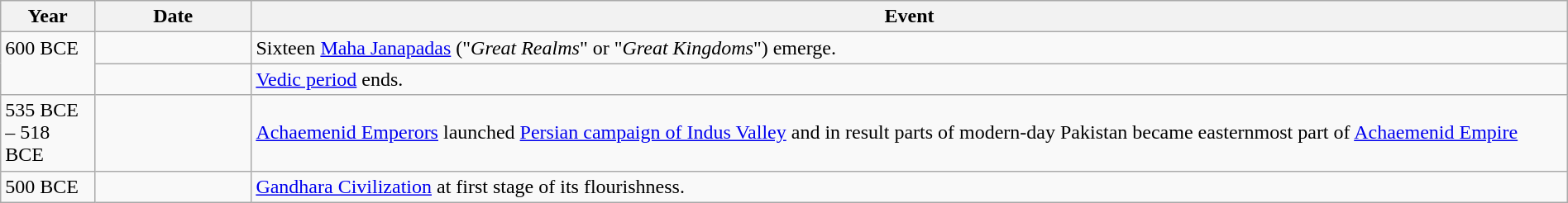<table class="wikitable" style="width:100%">
<tr>
<th style="width:6%">Year</th>
<th style="width:10%">Date</th>
<th>Event</th>
</tr>
<tr>
<td rowspan="2" style="vertical-align:top;">600 BCE</td>
<td></td>
<td>Sixteen <a href='#'>Maha Janapadas</a> ("<em>Great Realms</em>" or "<em>Great Kingdoms</em>") emerge.</td>
</tr>
<tr>
<td></td>
<td><a href='#'>Vedic period</a> ends.</td>
</tr>
<tr>
<td>535 BCE – 518 BCE</td>
<td></td>
<td><a href='#'>Achaemenid Emperors</a> launched <a href='#'>Persian campaign of Indus Valley</a> and in result parts of modern-day Pakistan became easternmost part of <a href='#'>Achaemenid Empire</a></td>
</tr>
<tr>
<td>500 BCE</td>
<td></td>
<td><a href='#'>Gandhara Civilization</a> at first stage of its flourishness.</td>
</tr>
</table>
